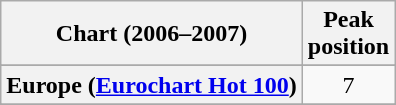<table class="wikitable sortable plainrowheaders" style="text-align:center">
<tr>
<th>Chart (2006–2007)</th>
<th>Peak<br>position</th>
</tr>
<tr>
</tr>
<tr>
</tr>
<tr>
</tr>
<tr>
</tr>
<tr>
<th scope="row">Europe (<a href='#'>Eurochart Hot 100</a>)</th>
<td>7</td>
</tr>
<tr>
</tr>
<tr>
</tr>
<tr>
</tr>
<tr>
</tr>
<tr>
</tr>
<tr>
</tr>
<tr>
</tr>
<tr>
</tr>
<tr>
</tr>
<tr>
</tr>
</table>
